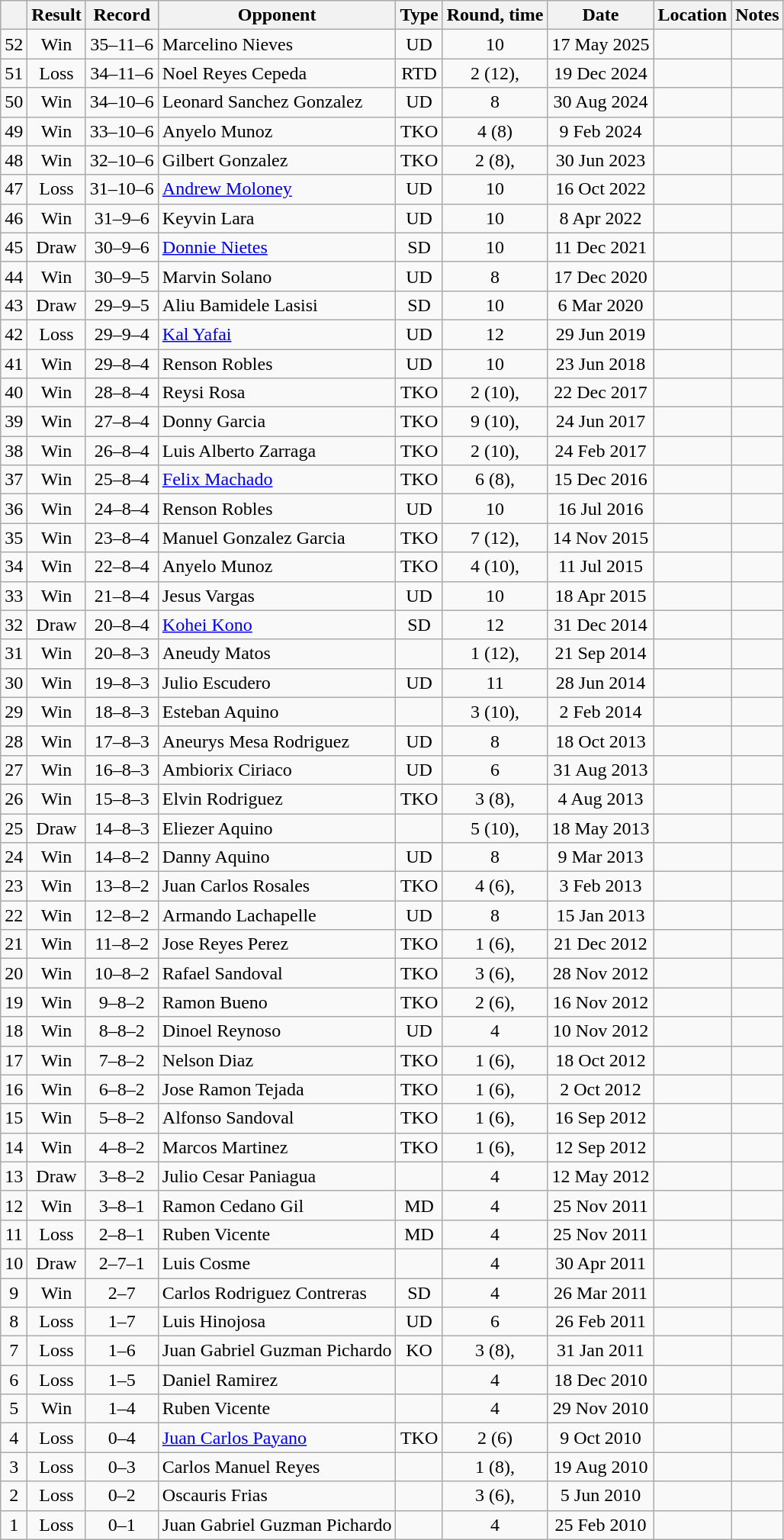<table class="wikitable" style="text-align:center">
<tr>
<th></th>
<th>Result</th>
<th>Record</th>
<th>Opponent</th>
<th>Type</th>
<th>Round, time</th>
<th>Date</th>
<th>Location</th>
<th>Notes</th>
</tr>
<tr>
<td>52</td>
<td>Win</td>
<td>35–11–6</td>
<td align="left">Marcelino Nieves</td>
<td>UD</td>
<td>10</td>
<td>17 May 2025</td>
<td align=left></td>
<td align="left"></td>
</tr>
<tr>
<td>51</td>
<td>Loss</td>
<td>34–11–6</td>
<td align="left">Noel Reyes Cepeda</td>
<td>RTD</td>
<td>2 (12), </td>
<td>19 Dec 2024</td>
<td align=left></td>
<td align="left"></td>
</tr>
<tr>
<td>50</td>
<td>Win</td>
<td>34–10–6</td>
<td align="left">Leonard Sanchez Gonzalez</td>
<td>UD</td>
<td>8</td>
<td>30 Aug 2024</td>
<td align=left></td>
<td align="left"></td>
</tr>
<tr>
<td>49</td>
<td>Win</td>
<td>33–10–6</td>
<td align="left">Anyelo Munoz</td>
<td>TKO</td>
<td>4 (8)</td>
<td>9 Feb 2024</td>
<td align=left></td>
<td align="left"></td>
</tr>
<tr>
<td>48</td>
<td>Win</td>
<td>32–10–6</td>
<td align="left">Gilbert Gonzalez</td>
<td>TKO</td>
<td>2 (8), </td>
<td>30 Jun 2023</td>
<td align=left></td>
<td align="left"></td>
</tr>
<tr>
<td>47</td>
<td>Loss</td>
<td>31–10–6</td>
<td align="left"><a href='#'>Andrew Moloney</a></td>
<td>UD</td>
<td>10</td>
<td>16 Oct 2022</td>
<td align="left"></td>
<td align="left"></td>
</tr>
<tr>
<td>46</td>
<td>Win</td>
<td>31–9–6</td>
<td align=left>Keyvin Lara</td>
<td>UD</td>
<td>10</td>
<td>8 Apr 2022</td>
<td align=left></td>
<td></td>
</tr>
<tr>
<td>45</td>
<td>Draw</td>
<td>30–9–6</td>
<td align=left><a href='#'>Donnie Nietes</a></td>
<td>SD</td>
<td>10</td>
<td>11 Dec 2021</td>
<td align=left></td>
<td align=left></td>
</tr>
<tr>
<td>44</td>
<td>Win</td>
<td>30–9–5</td>
<td align=left>Marvin Solano</td>
<td>UD</td>
<td>8</td>
<td>17 Dec 2020</td>
<td align=left></td>
<td></td>
</tr>
<tr>
<td>43</td>
<td>Draw</td>
<td>29–9–5</td>
<td align=left>Aliu Bamidele Lasisi</td>
<td>SD</td>
<td>10</td>
<td>6 Mar 2020</td>
<td align=left></td>
<td align=left></td>
</tr>
<tr>
<td>42</td>
<td>Loss</td>
<td>29–9–4</td>
<td align=left><a href='#'>Kal Yafai</a></td>
<td>UD</td>
<td>12</td>
<td>29 Jun 2019</td>
<td align=left></td>
<td align=left></td>
</tr>
<tr>
<td>41</td>
<td>Win</td>
<td>29–8–4</td>
<td align=left>Renson Robles</td>
<td>UD</td>
<td>10</td>
<td>23 Jun 2018</td>
<td align=left></td>
<td></td>
</tr>
<tr>
<td>40</td>
<td>Win</td>
<td>28–8–4</td>
<td align=left>Reysi Rosa</td>
<td>TKO</td>
<td>2 (10), </td>
<td>22 Dec 2017</td>
<td align=left></td>
<td></td>
</tr>
<tr>
<td>39</td>
<td>Win</td>
<td>27–8–4</td>
<td align=left>Donny Garcia</td>
<td>TKO</td>
<td>9 (10), </td>
<td>24 Jun 2017</td>
<td align=left></td>
<td></td>
</tr>
<tr>
<td>38</td>
<td>Win</td>
<td>26–8–4</td>
<td align=left>Luis Alberto Zarraga</td>
<td>TKO</td>
<td>2 (10), </td>
<td>24 Feb 2017</td>
<td align=left></td>
<td></td>
</tr>
<tr>
<td>37</td>
<td>Win</td>
<td>25–8–4</td>
<td align=left><a href='#'>Felix Machado</a></td>
<td>TKO</td>
<td>6 (8), </td>
<td>15 Dec 2016</td>
<td align=left></td>
<td></td>
</tr>
<tr>
<td>36</td>
<td>Win</td>
<td>24–8–4</td>
<td align=left>Renson Robles</td>
<td>UD</td>
<td>10</td>
<td>16 Jul 2016</td>
<td align=left></td>
<td></td>
</tr>
<tr>
<td>35</td>
<td>Win</td>
<td>23–8–4</td>
<td align=left>Manuel Gonzalez Garcia</td>
<td>TKO</td>
<td>7 (12), </td>
<td>14 Nov 2015</td>
<td align=left></td>
<td></td>
</tr>
<tr>
<td>34</td>
<td>Win</td>
<td>22–8–4</td>
<td align=left>Anyelo Munoz</td>
<td>TKO</td>
<td>4 (10), </td>
<td>11 Jul 2015</td>
<td align=left></td>
<td align=left></td>
</tr>
<tr>
<td>33</td>
<td>Win</td>
<td>21–8–4</td>
<td align=left>Jesus Vargas</td>
<td>UD</td>
<td>10</td>
<td>18 Apr 2015</td>
<td align=left></td>
<td></td>
</tr>
<tr>
<td>32</td>
<td>Draw</td>
<td>20–8–4</td>
<td align=left><a href='#'>Kohei Kono</a></td>
<td>SD</td>
<td>12</td>
<td>31 Dec 2014</td>
<td align=left></td>
<td align=left></td>
</tr>
<tr>
<td>31</td>
<td>Win</td>
<td>20–8–3</td>
<td align=left>Aneudy Matos</td>
<td></td>
<td>1 (12), </td>
<td>21 Sep 2014</td>
<td align=left></td>
<td align=left></td>
</tr>
<tr>
<td>30</td>
<td>Win</td>
<td>19–8–3</td>
<td align=left>Julio Escudero</td>
<td>UD</td>
<td>11</td>
<td>28 Jun 2014</td>
<td align=left></td>
<td align=left></td>
</tr>
<tr>
<td>29</td>
<td>Win</td>
<td>18–8–3</td>
<td align=left>Esteban Aquino</td>
<td></td>
<td>3 (10), </td>
<td>2 Feb 2014</td>
<td align=left></td>
<td align=left></td>
</tr>
<tr>
<td>28</td>
<td>Win</td>
<td>17–8–3</td>
<td align=left>Aneurys Mesa Rodriguez</td>
<td>UD</td>
<td>8</td>
<td>18 Oct 2013</td>
<td align=left></td>
<td></td>
</tr>
<tr>
<td>27</td>
<td>Win</td>
<td>16–8–3</td>
<td align=left>Ambiorix Ciriaco</td>
<td>UD</td>
<td>6</td>
<td>31 Aug 2013</td>
<td align=left></td>
<td></td>
</tr>
<tr>
<td>26</td>
<td>Win</td>
<td>15–8–3</td>
<td align=left>Elvin Rodriguez</td>
<td>TKO</td>
<td>3 (8), </td>
<td>4 Aug 2013</td>
<td align=left></td>
<td></td>
</tr>
<tr>
<td>25</td>
<td>Draw</td>
<td>14–8–3</td>
<td align=left>Eliezer Aquino</td>
<td></td>
<td>5 (10), </td>
<td>18 May 2013</td>
<td align=left></td>
<td align=left></td>
</tr>
<tr>
<td>24</td>
<td>Win</td>
<td>14–8–2</td>
<td align=left>Danny Aquino</td>
<td>UD</td>
<td>8</td>
<td>9 Mar 2013</td>
<td align=left></td>
<td align=left></td>
</tr>
<tr>
<td>23</td>
<td>Win</td>
<td>13–8–2</td>
<td align=left>Juan Carlos Rosales</td>
<td>TKO</td>
<td>4 (6), </td>
<td>3 Feb 2013</td>
<td align=left></td>
<td></td>
</tr>
<tr>
<td>22</td>
<td>Win</td>
<td>12–8–2</td>
<td align=left>Armando Lachapelle</td>
<td>UD</td>
<td>8</td>
<td>15 Jan 2013</td>
<td align=left></td>
<td></td>
</tr>
<tr>
<td>21</td>
<td>Win</td>
<td>11–8–2</td>
<td align=left>Jose Reyes Perez</td>
<td>TKO</td>
<td>1 (6), </td>
<td>21 Dec 2012</td>
<td align=left></td>
<td></td>
</tr>
<tr>
<td>20</td>
<td>Win</td>
<td>10–8–2</td>
<td align=left>Rafael Sandoval</td>
<td>TKO</td>
<td>3 (6), </td>
<td>28 Nov 2012</td>
<td align=left></td>
<td></td>
</tr>
<tr>
<td>19</td>
<td>Win</td>
<td>9–8–2</td>
<td align=left>Ramon Bueno</td>
<td>TKO</td>
<td>2 (6), </td>
<td>16 Nov 2012</td>
<td align=left></td>
<td></td>
</tr>
<tr>
<td>18</td>
<td>Win</td>
<td>8–8–2</td>
<td align=left>Dinoel Reynoso</td>
<td>UD</td>
<td>4</td>
<td>10 Nov 2012</td>
<td align=left></td>
<td></td>
</tr>
<tr>
<td>17</td>
<td>Win</td>
<td>7–8–2</td>
<td align=left>Nelson Diaz</td>
<td>TKO</td>
<td>1 (6), </td>
<td>18 Oct 2012</td>
<td align=left></td>
<td></td>
</tr>
<tr>
<td>16</td>
<td>Win</td>
<td>6–8–2</td>
<td align=left>Jose Ramon Tejada</td>
<td>TKO</td>
<td>1 (6), </td>
<td>2 Oct 2012</td>
<td align=left></td>
<td></td>
</tr>
<tr>
<td>15</td>
<td>Win</td>
<td>5–8–2</td>
<td align=left>Alfonso Sandoval</td>
<td>TKO</td>
<td>1 (6), </td>
<td>16 Sep 2012</td>
<td align=left></td>
<td></td>
</tr>
<tr>
<td>14</td>
<td>Win</td>
<td>4–8–2</td>
<td align=left>Marcos Martinez</td>
<td>TKO</td>
<td>1 (6), </td>
<td>12 Sep 2012</td>
<td align=left></td>
<td></td>
</tr>
<tr>
<td>13</td>
<td>Draw</td>
<td>3–8–2</td>
<td align=left>Julio Cesar Paniagua</td>
<td></td>
<td>4</td>
<td>12 May 2012</td>
<td align=left></td>
<td></td>
</tr>
<tr>
<td>12</td>
<td>Win</td>
<td>3–8–1</td>
<td align=left>Ramon Cedano Gil</td>
<td>MD</td>
<td>4</td>
<td>25 Nov 2011</td>
<td align=left></td>
<td></td>
</tr>
<tr>
<td>11</td>
<td>Loss</td>
<td>2–8–1</td>
<td align=left>Ruben Vicente</td>
<td>MD</td>
<td>4</td>
<td>25 Nov 2011</td>
<td align=left></td>
<td></td>
</tr>
<tr>
<td>10</td>
<td>Draw</td>
<td>2–7–1</td>
<td align=left>Luis Cosme</td>
<td></td>
<td>4</td>
<td>30 Apr 2011</td>
<td align=left></td>
<td></td>
</tr>
<tr>
<td>9</td>
<td>Win</td>
<td>2–7</td>
<td align=left>Carlos Rodriguez Contreras</td>
<td>SD</td>
<td>4</td>
<td>26 Mar 2011</td>
<td align=left></td>
<td></td>
</tr>
<tr>
<td>8</td>
<td>Loss</td>
<td>1–7</td>
<td align=left>Luis Hinojosa</td>
<td>UD</td>
<td>6</td>
<td>26 Feb 2011</td>
<td align=left></td>
<td></td>
</tr>
<tr>
<td>7</td>
<td>Loss</td>
<td>1–6</td>
<td align=left>Juan Gabriel Guzman Pichardo</td>
<td>KO</td>
<td>3 (8), </td>
<td>31 Jan 2011</td>
<td align=left></td>
<td></td>
</tr>
<tr>
<td>6</td>
<td>Loss</td>
<td>1–5</td>
<td align=left>Daniel Ramirez</td>
<td></td>
<td>4</td>
<td>18 Dec 2010</td>
<td align=left></td>
<td></td>
</tr>
<tr>
<td>5</td>
<td>Win</td>
<td>1–4</td>
<td align=left>Ruben Vicente</td>
<td></td>
<td>4</td>
<td>29 Nov 2010</td>
<td align=left></td>
<td></td>
</tr>
<tr>
<td>4</td>
<td>Loss</td>
<td>0–4</td>
<td align=left><a href='#'>Juan Carlos Payano</a></td>
<td>TKO</td>
<td>2 (6)</td>
<td>9 Oct 2010</td>
<td align=left></td>
<td></td>
</tr>
<tr>
<td>3</td>
<td>Loss</td>
<td>0–3</td>
<td align=left>Carlos Manuel Reyes</td>
<td></td>
<td>1 (8), </td>
<td>19 Aug 2010</td>
<td align=left></td>
<td></td>
</tr>
<tr>
<td>2</td>
<td>Loss</td>
<td>0–2</td>
<td align=left>Oscauris Frias</td>
<td></td>
<td>3 (6), </td>
<td>5 Jun 2010</td>
<td align=left></td>
<td></td>
</tr>
<tr>
<td>1</td>
<td>Loss</td>
<td>0–1</td>
<td align=left>Juan Gabriel Guzman Pichardo</td>
<td></td>
<td>4</td>
<td>25 Feb 2010</td>
<td align=left></td>
<td></td>
</tr>
</table>
